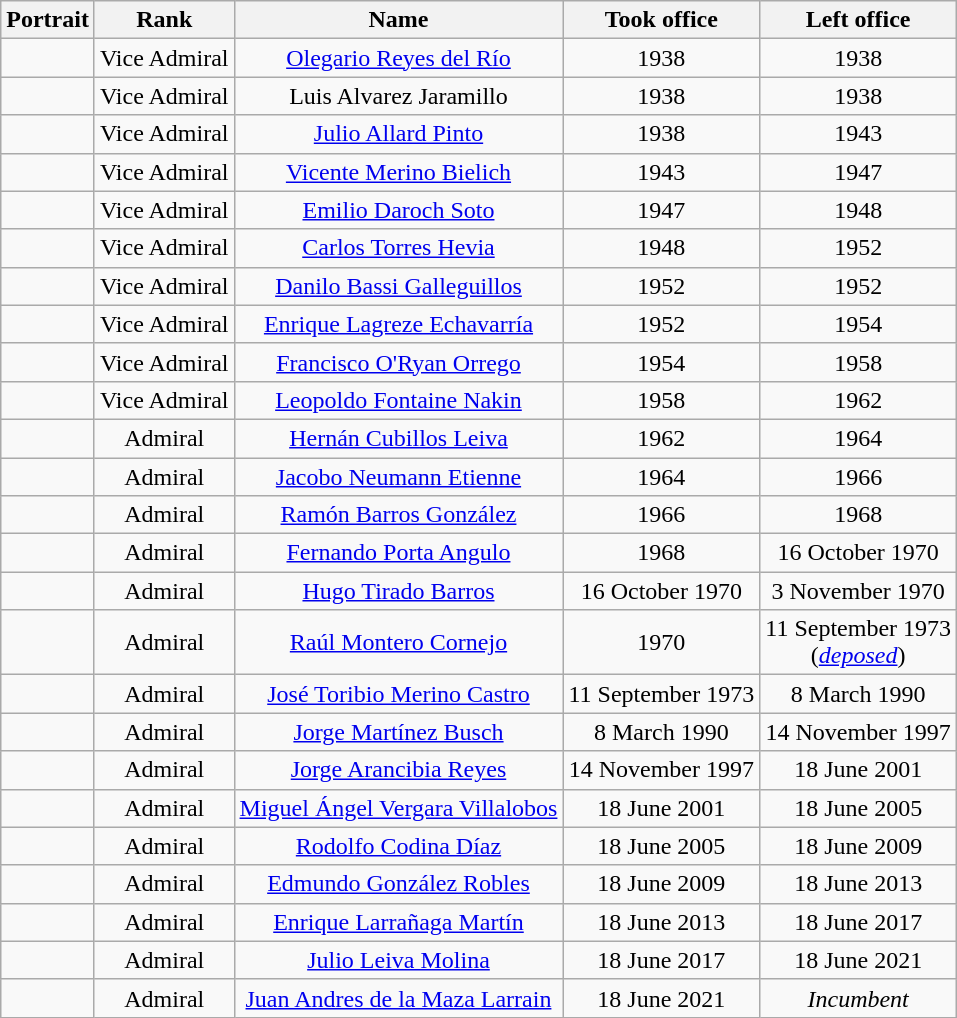<table class="wikitable" style="text-align:center; border-collapse:collapse;">
<tr>
<th>Portrait</th>
<th>Rank</th>
<th>Name</th>
<th>Took office</th>
<th>Left office</th>
</tr>
<tr>
<td></td>
<td>Vice Admiral</td>
<td><a href='#'>Olegario Reyes del Río</a></td>
<td>1938</td>
<td>1938</td>
</tr>
<tr>
<td></td>
<td>Vice Admiral</td>
<td>Luis Alvarez Jaramillo</td>
<td>1938</td>
<td>1938</td>
</tr>
<tr>
<td></td>
<td>Vice Admiral</td>
<td><a href='#'>Julio Allard Pinto</a></td>
<td>1938</td>
<td>1943</td>
</tr>
<tr>
<td></td>
<td>Vice Admiral</td>
<td><a href='#'>Vicente Merino Bielich</a></td>
<td>1943</td>
<td>1947</td>
</tr>
<tr>
<td></td>
<td>Vice Admiral</td>
<td><a href='#'>Emilio Daroch Soto</a></td>
<td>1947</td>
<td>1948</td>
</tr>
<tr>
<td></td>
<td>Vice Admiral</td>
<td><a href='#'>Carlos Torres Hevia</a></td>
<td>1948</td>
<td>1952</td>
</tr>
<tr>
<td></td>
<td>Vice Admiral</td>
<td><a href='#'>Danilo Bassi Galleguillos</a></td>
<td>1952</td>
<td>1952</td>
</tr>
<tr>
<td></td>
<td>Vice Admiral</td>
<td><a href='#'>Enrique Lagreze Echavarría</a></td>
<td>1952</td>
<td>1954</td>
</tr>
<tr>
<td></td>
<td>Vice Admiral</td>
<td><a href='#'>Francisco O'Ryan Orrego</a></td>
<td>1954</td>
<td>1958</td>
</tr>
<tr>
<td></td>
<td>Vice Admiral</td>
<td><a href='#'>Leopoldo Fontaine Nakin</a></td>
<td>1958</td>
<td>1962</td>
</tr>
<tr>
<td></td>
<td>Admiral</td>
<td><a href='#'>Hernán Cubillos Leiva</a></td>
<td>1962</td>
<td>1964</td>
</tr>
<tr>
<td></td>
<td>Admiral</td>
<td><a href='#'>Jacobo Neumann Etienne</a></td>
<td>1964</td>
<td>1966</td>
</tr>
<tr>
<td></td>
<td>Admiral</td>
<td><a href='#'>Ramón Barros González</a></td>
<td>1966</td>
<td>1968</td>
</tr>
<tr>
<td></td>
<td>Admiral</td>
<td><a href='#'>Fernando Porta Angulo</a></td>
<td>1968</td>
<td>16 October 1970</td>
</tr>
<tr>
<td></td>
<td>Admiral</td>
<td><a href='#'>Hugo Tirado Barros</a></td>
<td>16 October 1970</td>
<td>3 November 1970</td>
</tr>
<tr>
<td></td>
<td>Admiral</td>
<td><a href='#'>Raúl Montero Cornejo</a></td>
<td>1970</td>
<td>11 September 1973<br>(<a href='#'><em>deposed</em></a>)</td>
</tr>
<tr>
<td></td>
<td>Admiral</td>
<td><a href='#'>José Toribio Merino Castro</a></td>
<td>11 September 1973</td>
<td>8 March 1990</td>
</tr>
<tr>
<td></td>
<td>Admiral</td>
<td><a href='#'>Jorge Martínez Busch</a></td>
<td>8 March 1990</td>
<td>14 November 1997</td>
</tr>
<tr>
<td></td>
<td>Admiral</td>
<td><a href='#'>Jorge Arancibia Reyes</a></td>
<td>14 November 1997</td>
<td>18 June 2001</td>
</tr>
<tr>
<td></td>
<td>Admiral</td>
<td><a href='#'>Miguel Ángel Vergara Villalobos</a></td>
<td>18 June 2001</td>
<td>18 June 2005</td>
</tr>
<tr>
<td></td>
<td>Admiral</td>
<td><a href='#'>Rodolfo Codina Díaz</a></td>
<td>18 June 2005</td>
<td>18 June 2009</td>
</tr>
<tr>
<td></td>
<td>Admiral</td>
<td><a href='#'>Edmundo González Robles</a></td>
<td>18 June 2009</td>
<td>18 June 2013</td>
</tr>
<tr>
<td></td>
<td>Admiral</td>
<td><a href='#'>Enrique Larrañaga Martín</a></td>
<td>18 June 2013</td>
<td>18 June 2017</td>
</tr>
<tr>
<td></td>
<td>Admiral</td>
<td><a href='#'>Julio Leiva Molina</a></td>
<td>18 June 2017</td>
<td>18 June 2021</td>
</tr>
<tr>
<td></td>
<td>Admiral</td>
<td><a href='#'>Juan Andres de la Maza Larrain</a></td>
<td>18 June 2021</td>
<td><em>Incumbent</em></td>
</tr>
</table>
